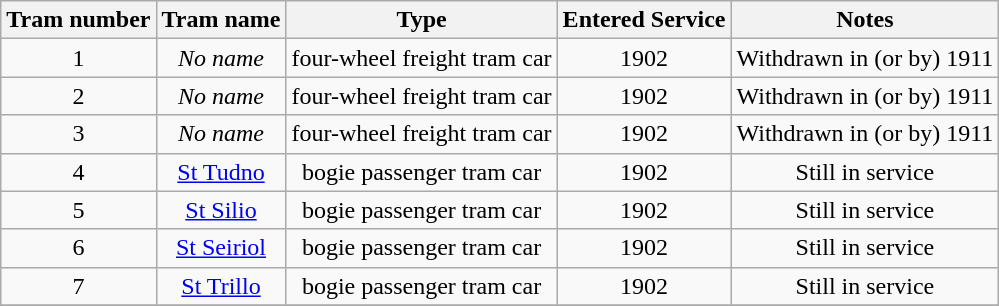<table class="wikitable">
<tr>
<th>Tram number</th>
<th>Tram name</th>
<th>Type</th>
<th>Entered Service</th>
<th>Notes</th>
</tr>
<tr>
<td align=center>1</td>
<td align=center><em>No name</em></td>
<td align=center> four-wheel freight tram car</td>
<td align=center>1902</td>
<td align=center>Withdrawn in (or by) 1911</td>
</tr>
<tr>
<td align=center>2</td>
<td align=center><em>No name</em></td>
<td align=center> four-wheel freight tram car</td>
<td align=center>1902</td>
<td align=center>Withdrawn in (or by) 1911</td>
</tr>
<tr>
<td align=center>3</td>
<td align=center><em>No name</em></td>
<td align=center> four-wheel freight tram car</td>
<td align=center>1902</td>
<td align=center>Withdrawn in (or by) 1911</td>
</tr>
<tr>
<td align=center>4</td>
<td align=center><a href='#'>St Tudno</a></td>
<td align=center> bogie passenger tram car</td>
<td align=center>1902</td>
<td align=center>Still in service</td>
</tr>
<tr>
<td align=center>5</td>
<td align=center><a href='#'>St Silio</a></td>
<td align=center> bogie passenger tram car</td>
<td align=center>1902</td>
<td align=center>Still in service</td>
</tr>
<tr>
<td align=center>6</td>
<td align=center><a href='#'>St Seiriol</a></td>
<td align=center> bogie passenger tram car</td>
<td align=center>1902</td>
<td align=center>Still in service</td>
</tr>
<tr>
<td align=center>7</td>
<td align=center><a href='#'>St Trillo</a></td>
<td align=center> bogie passenger tram car</td>
<td align=center>1902</td>
<td align=center>Still in service</td>
</tr>
<tr>
</tr>
</table>
